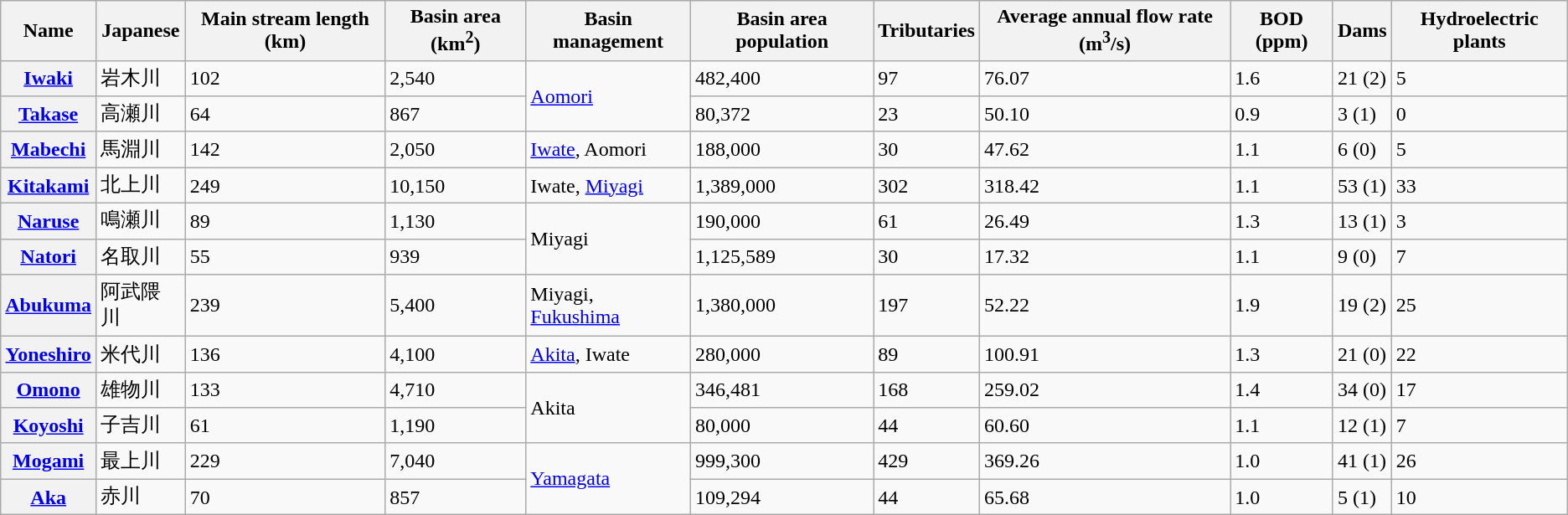<table class="wikitable">
<tr>
<th>Name</th>
<th>Japanese</th>
<th>Main stream length (km)</th>
<th>Basin area (km<sup>2</sup>)</th>
<th>Basin management</th>
<th>Basin area population</th>
<th>Tributaries</th>
<th>Average annual flow rate (m<sup>3</sup>/s)</th>
<th>BOD (ppm)</th>
<th>Dams</th>
<th>Hydroelectric plants</th>
</tr>
<tr>
<th><a href='#'>Iwaki</a></th>
<td>岩木川</td>
<td>102</td>
<td>2,540</td>
<td rowspan="2"><a href='#'>Aomori</a></td>
<td>482,400</td>
<td>97</td>
<td>76.07</td>
<td>1.6</td>
<td>21 (2)</td>
<td>5</td>
</tr>
<tr>
<th><a href='#'>Takase</a></th>
<td>高瀬川</td>
<td>64</td>
<td>867</td>
<td>80,372</td>
<td>23</td>
<td>50.10</td>
<td>0.9</td>
<td>3 (1)</td>
<td>0</td>
</tr>
<tr>
<th><a href='#'>Mabechi</a></th>
<td>馬淵川</td>
<td>142</td>
<td>2,050</td>
<td><a href='#'>Iwate</a>, Aomori</td>
<td>188,000</td>
<td>30</td>
<td>47.62</td>
<td>1.1</td>
<td>6 (0)</td>
<td>5</td>
</tr>
<tr>
<th><a href='#'>Kitakami</a></th>
<td>北上川</td>
<td>249</td>
<td>10,150</td>
<td>Iwate, <a href='#'>Miyagi</a></td>
<td>1,389,000</td>
<td>302</td>
<td>318.42</td>
<td>1.1</td>
<td>53 (1)</td>
<td>33</td>
</tr>
<tr>
<th><a href='#'>Naruse</a></th>
<td>鳴瀬川</td>
<td>89</td>
<td>1,130</td>
<td rowspan="2">Miyagi</td>
<td>190,000</td>
<td>61</td>
<td>26.49</td>
<td>1.3</td>
<td>13 (1)</td>
<td>3</td>
</tr>
<tr>
<th><a href='#'>Natori</a></th>
<td>名取川</td>
<td>55</td>
<td>939</td>
<td>1,125,589</td>
<td>30</td>
<td>17.32</td>
<td>1.1</td>
<td>9 (0)</td>
<td>7</td>
</tr>
<tr>
<th><a href='#'>Abukuma</a></th>
<td>阿武隈川</td>
<td>239</td>
<td>5,400</td>
<td>Miyagi, <a href='#'>Fukushima</a></td>
<td>1,380,000</td>
<td>197</td>
<td>52.22</td>
<td>1.9</td>
<td>19 (2)</td>
<td>25</td>
</tr>
<tr>
<th><a href='#'>Yoneshiro</a></th>
<td>米代川</td>
<td>136</td>
<td>4,100</td>
<td><a href='#'>Akita</a>, Iwate</td>
<td>280,000</td>
<td>89</td>
<td>100.91</td>
<td>1.3</td>
<td>21 (0)</td>
<td>22</td>
</tr>
<tr>
<th><a href='#'>Omono</a></th>
<td>雄物川</td>
<td>133</td>
<td>4,710</td>
<td rowspan="2">Akita</td>
<td>346,481</td>
<td>168</td>
<td>259.02</td>
<td>1.4</td>
<td>34 (0)</td>
<td>17</td>
</tr>
<tr>
<th><a href='#'>Koyoshi</a></th>
<td>子吉川</td>
<td>61</td>
<td>1,190</td>
<td>80,000</td>
<td>44</td>
<td>60.60</td>
<td>1.1</td>
<td>12 (1)</td>
<td>7</td>
</tr>
<tr>
<th><a href='#'>Mogami</a></th>
<td>最上川</td>
<td>229</td>
<td>7,040</td>
<td rowspan="2"><a href='#'>Yamagata</a></td>
<td>999,300</td>
<td>429</td>
<td>369.26</td>
<td>1.0</td>
<td>41 (1)</td>
<td>26</td>
</tr>
<tr>
<th><a href='#'>Aka</a></th>
<td>赤川</td>
<td>70</td>
<td>857</td>
<td>109,294</td>
<td>44</td>
<td>65.68</td>
<td>1.0</td>
<td>5 (1)</td>
<td>10</td>
</tr>
</table>
